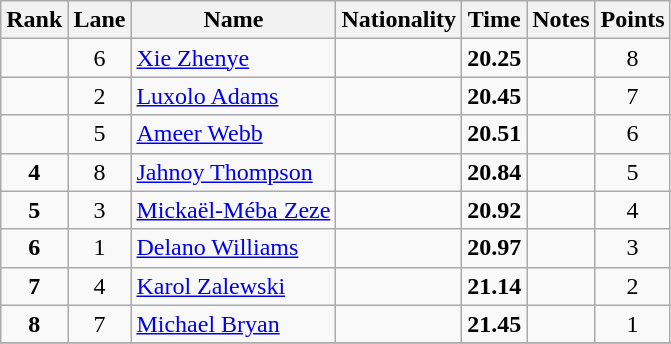<table class="wikitable sortable" style="text-align:center">
<tr>
<th>Rank</th>
<th>Lane</th>
<th>Name</th>
<th>Nationality</th>
<th>Time</th>
<th>Notes</th>
<th>Points</th>
</tr>
<tr>
<td></td>
<td>6</td>
<td align=left><a href='#'>Xie Zhenye</a></td>
<td align=left></td>
<td><strong>20.25</strong></td>
<td></td>
<td>8</td>
</tr>
<tr>
<td></td>
<td>2</td>
<td align=left><a href='#'>Luxolo Adams</a></td>
<td align=left></td>
<td><strong>20.45</strong></td>
<td></td>
<td>7</td>
</tr>
<tr>
<td></td>
<td>5</td>
<td align=left><a href='#'>Ameer Webb</a></td>
<td align=left></td>
<td><strong>20.51</strong></td>
<td></td>
<td>6</td>
</tr>
<tr>
<td><strong>4</strong></td>
<td>8</td>
<td align=left><a href='#'>Jahnoy Thompson</a></td>
<td align=left></td>
<td><strong>20.84</strong></td>
<td></td>
<td>5</td>
</tr>
<tr>
<td><strong>5</strong></td>
<td>3</td>
<td align=left><a href='#'>Mickaël-Méba Zeze</a></td>
<td align=left></td>
<td><strong>20.92</strong></td>
<td></td>
<td>4</td>
</tr>
<tr>
<td><strong>6</strong></td>
<td>1</td>
<td align=left><a href='#'>Delano Williams</a></td>
<td align=left></td>
<td><strong>20.97</strong></td>
<td></td>
<td>3</td>
</tr>
<tr>
<td><strong>7</strong></td>
<td>4</td>
<td align=left><a href='#'>Karol Zalewski</a></td>
<td align=left></td>
<td><strong>21.14</strong></td>
<td></td>
<td>2</td>
</tr>
<tr>
<td><strong>8</strong></td>
<td>7</td>
<td align=left><a href='#'>Michael Bryan</a></td>
<td align=left></td>
<td><strong>21.45</strong></td>
<td></td>
<td>1</td>
</tr>
<tr>
</tr>
</table>
